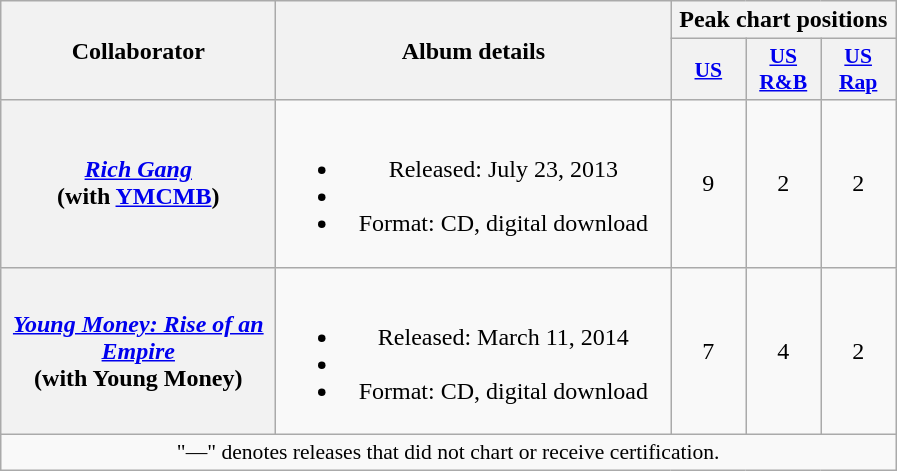<table class="wikitable plainrowheaders" style="text-align:center;">
<tr>
<th scope="col" rowspan="2" style="width:11em;">Collaborator</th>
<th scope="col" rowspan="2" style="width:16em;">Album details</th>
<th scope="col" colspan="3">Peak chart positions</th>
</tr>
<tr>
<th scope="col" style="width:3em;font-size:90%;"><a href='#'>US</a><br></th>
<th scope="col" style="width:3em;font-size:90%;"><a href='#'>US R&B</a><br></th>
<th scope="col" style="width:3em;font-size:90%;"><a href='#'>US Rap</a><br></th>
</tr>
<tr>
<th scope="row"><em><a href='#'>Rich Gang</a></em><br><span>(with <a href='#'>YMCMB</a>)</span></th>
<td><br><ul><li>Released: July 23, 2013</li><li></li><li>Format: CD, digital download</li></ul></td>
<td>9</td>
<td>2</td>
<td>2</td>
</tr>
<tr>
<th scope="row"><em><a href='#'>Young Money: Rise of an Empire</a></em><br><span>(with Young Money)</span></th>
<td><br><ul><li>Released: March 11, 2014</li><li></li><li>Format: CD, digital download</li></ul></td>
<td>7</td>
<td>4</td>
<td>2</td>
</tr>
<tr>
<td colspan="14" style="font-size:90%">"—" denotes releases that did not chart or receive certification.</td>
</tr>
</table>
